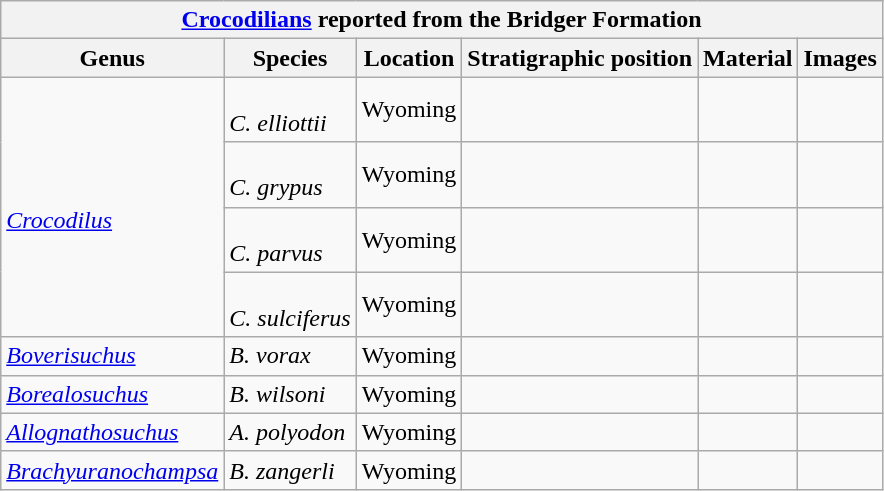<table class="wikitable sortable mw-collapsible">
<tr>
<th colspan="7" style="text-align:center;"><strong><a href='#'>Crocodilians</a> reported from the Bridger Formation</strong></th>
</tr>
<tr>
<th>Genus</th>
<th>Species</th>
<th>Location</th>
<th>Stratigraphic position</th>
<th>Material</th>
<th>Images</th>
</tr>
<tr>
<td rowspan=4><br><em><a href='#'>Crocodilus</a></em></td>
<td><br><em>C. elliottii</em></td>
<td>Wyoming</td>
<td></td>
<td></td>
<td></td>
</tr>
<tr>
<td><br><em>C. grypus</em></td>
<td>Wyoming</td>
<td></td>
<td></td>
<td></td>
</tr>
<tr>
<td><br><em>C. parvus</em></td>
<td>Wyoming</td>
<td></td>
<td></td>
<td></td>
</tr>
<tr>
<td><br><em>C. sulciferus</em></td>
<td>Wyoming</td>
<td></td>
<td></td>
<td></td>
</tr>
<tr>
<td><em><a href='#'>Boverisuchus</a></em></td>
<td><em>B. vorax</em></td>
<td>Wyoming</td>
<td></td>
<td></td>
<td></td>
</tr>
<tr>
<td><em><a href='#'>Borealosuchus</a></em></td>
<td><em>B. wilsoni</em></td>
<td>Wyoming</td>
<td></td>
<td></td>
<td></td>
</tr>
<tr>
<td><em><a href='#'>Allognathosuchus</a></em></td>
<td><em>A. polyodon</em></td>
<td>Wyoming</td>
<td></td>
<td></td>
<td></td>
</tr>
<tr>
<td><em><a href='#'>Brachyuranochampsa</a></em></td>
<td><em>B. zangerli</em></td>
<td>Wyoming</td>
<td></td>
<td></td>
<td></td>
</tr>
</table>
